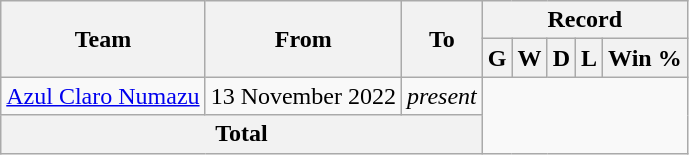<table class="wikitable" style="text-align: center">
<tr>
<th rowspan="2">Team</th>
<th rowspan="2">From</th>
<th rowspan="2">To</th>
<th colspan="5">Record</th>
</tr>
<tr>
<th>G</th>
<th>W</th>
<th>D</th>
<th>L</th>
<th>Win %</th>
</tr>
<tr>
<td align="left"><a href='#'>Azul Claro Numazu</a></td>
<td align="left">13 November 2022</td>
<td align="left"><em>present</em><br></td>
</tr>
<tr>
<th colspan="3">Total<br></th>
</tr>
</table>
